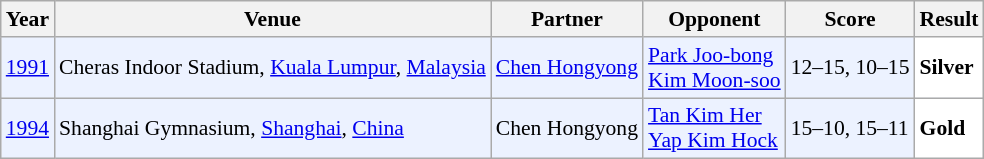<table class="sortable wikitable" style="font-size: 90%;">
<tr>
<th>Year</th>
<th>Venue</th>
<th>Partner</th>
<th>Opponent</th>
<th>Score</th>
<th>Result</th>
</tr>
<tr style="background:#ECF2FF">
<td align="center"><a href='#'>1991</a></td>
<td align="left">Cheras Indoor Stadium, <a href='#'>Kuala Lumpur</a>, <a href='#'>Malaysia</a></td>
<td align="left"> <a href='#'>Chen Hongyong</a></td>
<td align="left"> <a href='#'>Park Joo-bong</a><br>  <a href='#'>Kim Moon-soo</a></td>
<td align="left">12–15, 10–15</td>
<td style="text-align:left; background:white"> <strong>Silver</strong></td>
</tr>
<tr style="background:#ECF2FF">
<td align="center"><a href='#'>1994</a></td>
<td align="left">Shanghai Gymnasium, <a href='#'>Shanghai</a>, <a href='#'>China</a></td>
<td align="left"> Chen Hongyong</td>
<td align="left"> <a href='#'>Tan Kim Her</a> <br> <a href='#'>Yap Kim Hock</a></td>
<td align="left">15–10, 15–11</td>
<td style="text-align:left; background:white"> <strong>Gold</strong></td>
</tr>
</table>
